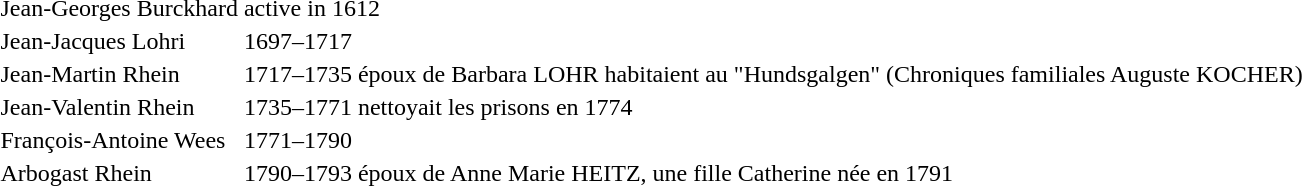<table>
<tr>
<td>Jean-Georges Burckhard</td>
<td>active in 1612</td>
</tr>
<tr>
<td>Jean-Jacques Lohri</td>
<td>1697–1717</td>
</tr>
<tr>
<td>Jean-Martin Rhein</td>
<td>1717–1735 époux de Barbara LOHR habitaient au "Hundsgalgen" (Chroniques familiales Auguste KOCHER)</td>
</tr>
<tr>
<td>Jean-Valentin Rhein</td>
<td>1735–1771 nettoyait les prisons en 1774</td>
</tr>
<tr>
<td>François-Antoine Wees</td>
<td>1771–1790</td>
</tr>
<tr>
<td>Arbogast Rhein</td>
<td>1790–1793 époux de Anne Marie HEITZ, une fille Catherine née en 1791</td>
</tr>
</table>
